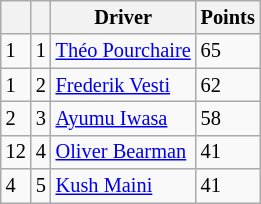<table class="wikitable" style="font-size: 85%;">
<tr>
<th></th>
<th></th>
<th>Driver</th>
<th>Points</th>
</tr>
<tr>
<td align="left"> 1</td>
<td align="center">1</td>
<td> <a href='#'>Théo Pourchaire</a></td>
<td>65</td>
</tr>
<tr>
<td align="left"> 1</td>
<td align="center">2</td>
<td> <a href='#'>Frederik Vesti</a></td>
<td>62</td>
</tr>
<tr>
<td align="left"> 2</td>
<td align="center">3</td>
<td> <a href='#'>Ayumu Iwasa</a></td>
<td>58</td>
</tr>
<tr>
<td align="left"> 12</td>
<td align="center">4</td>
<td> <a href='#'>Oliver Bearman</a></td>
<td>41</td>
</tr>
<tr>
<td align="left"> 4</td>
<td align="center">5</td>
<td> <a href='#'>Kush Maini</a></td>
<td>41</td>
</tr>
</table>
